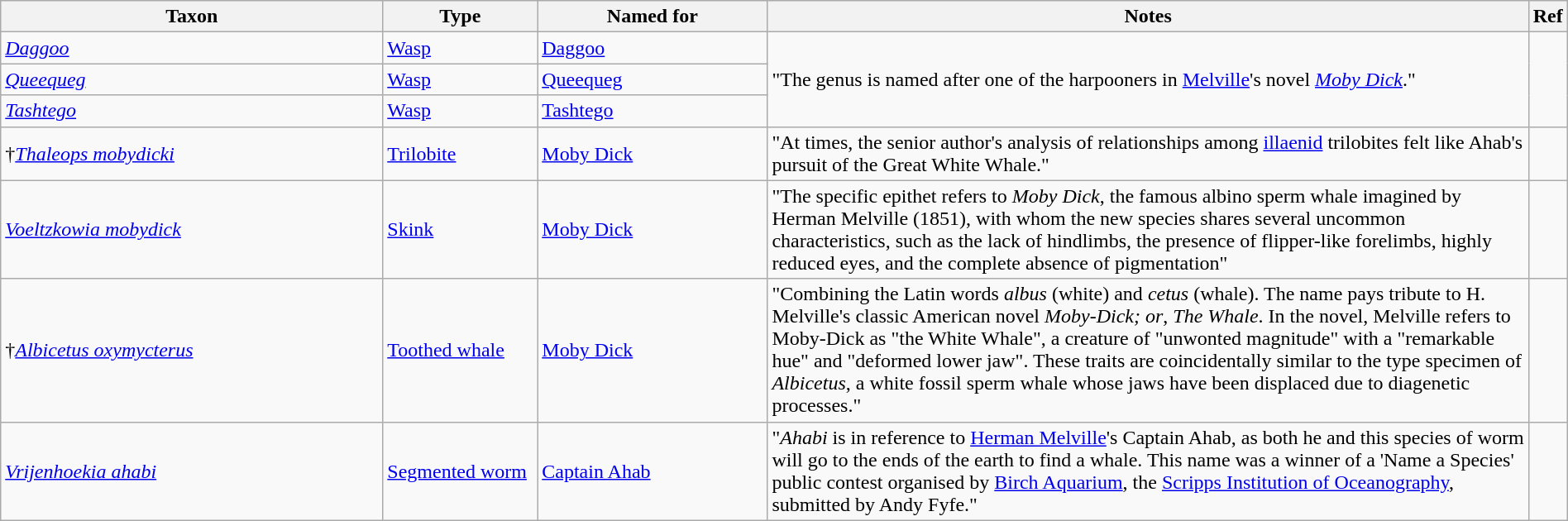<table class="wikitable sortable" width="100%">
<tr>
<th style="width:25%;">Taxon</th>
<th style="width:10%;">Type</th>
<th style="width:15%;">Named for</th>
<th style="width:50%;">Notes</th>
<th class="unsortable">Ref</th>
</tr>
<tr>
<td><em><a href='#'>Daggoo</a></em> </td>
<td><a href='#'>Wasp</a></td>
<td><a href='#'>Daggoo</a></td>
<td rowspan="3">"The genus is named after one of the harpooners in <a href='#'>Melville</a>'s novel <em><a href='#'>Moby Dick</a></em>."</td>
<td rowspan="3"></td>
</tr>
<tr>
<td><em><a href='#'>Queequeg</a></em> </td>
<td><a href='#'>Wasp</a></td>
<td><a href='#'>Queequeg</a></td>
</tr>
<tr>
<td><em><a href='#'>Tashtego</a></em> </td>
<td><a href='#'>Wasp</a></td>
<td><a href='#'>Tashtego</a></td>
</tr>
<tr>
<td>†<em><a href='#'>Thaleops mobydicki</a></em> </td>
<td><a href='#'>Trilobite</a></td>
<td><a href='#'>Moby Dick</a></td>
<td>"At times, the senior author's analysis of relationships among <a href='#'>illaenid</a> trilobites felt like Ahab's pursuit of the Great White Whale."</td>
<td></td>
</tr>
<tr>
<td><em><a href='#'>Voeltzkowia mobydick</a></em> </td>
<td><a href='#'>Skink</a></td>
<td><a href='#'>Moby Dick</a></td>
<td>"The specific epithet refers to <em>Moby Dick</em>, the famous albino sperm whale imagined by Herman Melville (1851), with whom the new species shares several uncommon characteristics, such as the lack of hindlimbs, the presence of flipper-like forelimbs, highly reduced eyes, and the complete absence of pigmentation"</td>
<td></td>
</tr>
<tr>
<td>†<em><a href='#'>Albicetus oxymycterus</a></em> </td>
<td><a href='#'>Toothed whale</a></td>
<td><a href='#'>Moby Dick</a></td>
<td>"Combining the Latin words <em>albus</em> (white) and <em>cetus</em> (whale). The name pays tribute to H. Melville's classic American novel <em>Moby-Dick; or</em>, <em>The Whale</em>. In the novel, Melville refers to Moby-Dick as "the White Whale", a creature of "unwonted magnitude" with a "remarkable hue" and "deformed lower jaw". These traits are coincidentally similar to the type specimen of <em>Albicetus</em>, a white fossil sperm whale whose jaws have been displaced due to diagenetic processes."</td>
<td></td>
</tr>
<tr>
<td><em><a href='#'>Vrijenhoekia ahabi</a></em> </td>
<td><a href='#'>Segmented worm</a></td>
<td><a href='#'>Captain Ahab</a></td>
<td>"<em>Ahabi</em> is in reference to <a href='#'>Herman Melville</a>'s Captain Ahab, as both he and this species of worm will go to the ends of the earth to find a whale. This name was a winner of a 'Name a Species' public contest organised by <a href='#'>Birch Aquarium</a>, the <a href='#'>Scripps Institution of Oceanography</a>, submitted by Andy Fyfe."</td>
<td></td>
</tr>
</table>
